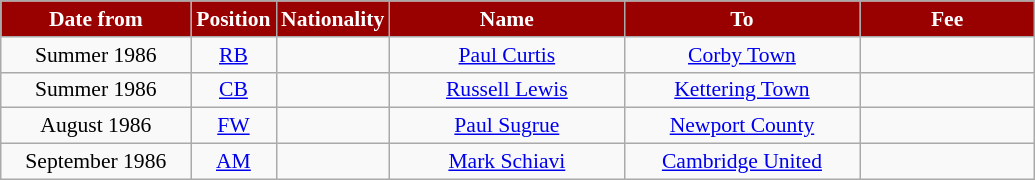<table class="wikitable"  style="text-align:center; font-size:90%; ">
<tr>
<th style="background:#990000; color:white; width:120px;">Date from</th>
<th style="background:#990000; color:white; width:50px;">Position</th>
<th style="background:#990000; color:white; width:50px;">Nationality</th>
<th style="background:#990000; color:white; width:150px;">Name</th>
<th style="background:#990000; color:white; width:150px;">To</th>
<th style="background:#990000; color:white; width:110px;">Fee</th>
</tr>
<tr>
<td>Summer 1986</td>
<td><a href='#'>RB</a></td>
<td></td>
<td><a href='#'>Paul Curtis</a></td>
<td> <a href='#'>Corby Town</a></td>
<td></td>
</tr>
<tr>
<td>Summer 1986</td>
<td><a href='#'>CB</a></td>
<td></td>
<td><a href='#'>Russell Lewis</a></td>
<td> <a href='#'>Kettering Town</a></td>
<td></td>
</tr>
<tr>
<td>August 1986</td>
<td><a href='#'>FW</a></td>
<td></td>
<td><a href='#'>Paul Sugrue</a></td>
<td> <a href='#'>Newport County</a></td>
<td></td>
</tr>
<tr>
<td>September 1986</td>
<td><a href='#'>AM</a></td>
<td></td>
<td><a href='#'>Mark Schiavi</a></td>
<td> <a href='#'>Cambridge United</a></td>
<td></td>
</tr>
</table>
